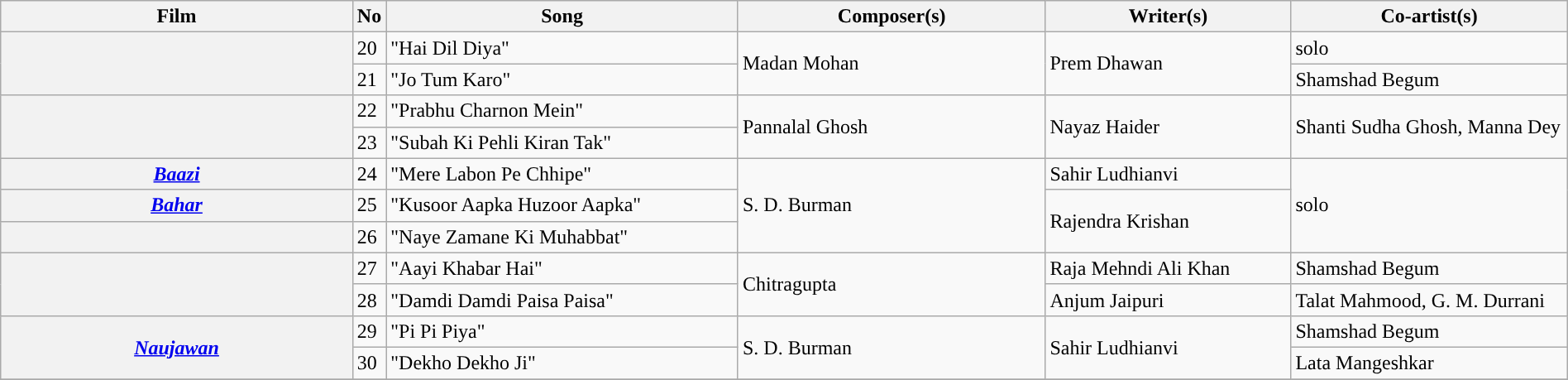<table class="wikitable plainrowheaders" width="100%" textcolor:#000;">
<tr style="background:#b0e0e66;">
<th scope="col" width=23%><strong>Film</strong></th>
<th><strong>No</strong></th>
<th scope="col" width=23%><strong>Song</strong></th>
<th scope="col" width=20%><strong>Composer(s)</strong></th>
<th scope="col" width=16%><strong>Writer(s)</strong></th>
<th scope="col" width=18%><strong>Co-artist(s)</strong></th>
</tr>
<tr>
<th rowspan=2><em></em></th>
<td>20</td>
<td>"Hai Dil Diya"</td>
<td rowspan=2>Madan Mohan</td>
<td rowspan=2>Prem Dhawan</td>
<td>solo</td>
</tr>
<tr>
<td>21</td>
<td>"Jo Tum Karo"</td>
<td>Shamshad Begum</td>
</tr>
<tr>
<th rowspan=2><em></em></th>
<td>22</td>
<td>"Prabhu Charnon Mein"</td>
<td rowspan=2>Pannalal Ghosh</td>
<td rowspan=2>Nayaz Haider</td>
<td rowspan=2>Shanti Sudha Ghosh, Manna Dey</td>
</tr>
<tr>
<td>23</td>
<td>"Subah Ki Pehli Kiran Tak"</td>
</tr>
<tr>
<th><em><a href='#'>Baazi</a></em></th>
<td>24</td>
<td>"Mere Labon Pe Chhipe"</td>
<td rowspan=3>S. D. Burman</td>
<td>Sahir Ludhianvi</td>
<td rowspan=3>solo</td>
</tr>
<tr>
<th><em><a href='#'>Bahar</a></em></th>
<td>25</td>
<td>"Kusoor Aapka Huzoor Aapka"</td>
<td rowspan=2>Rajendra Krishan</td>
</tr>
<tr>
<th><em></em></th>
<td>26</td>
<td>"Naye Zamane Ki Muhabbat"</td>
</tr>
<tr>
<th rowspan=2><em></em></th>
<td>27</td>
<td>"Aayi Khabar Hai"</td>
<td rowspan=2>Chitragupta</td>
<td>Raja Mehndi Ali Khan</td>
<td>Shamshad Begum</td>
</tr>
<tr>
<td>28</td>
<td>"Damdi Damdi Paisa Paisa"</td>
<td>Anjum Jaipuri</td>
<td>Talat Mahmood, G. M. Durrani</td>
</tr>
<tr>
<th rowspan=2><em><a href='#'>Naujawan</a></em></th>
<td>29</td>
<td>"Pi Pi Piya"</td>
<td rowspan=2>S. D. Burman</td>
<td rowspan=2>Sahir Ludhianvi</td>
<td>Shamshad Begum</td>
</tr>
<tr>
<td>30</td>
<td>"Dekho Dekho Ji"</td>
<td>Lata Mangeshkar</td>
</tr>
<tr>
</tr>
</table>
